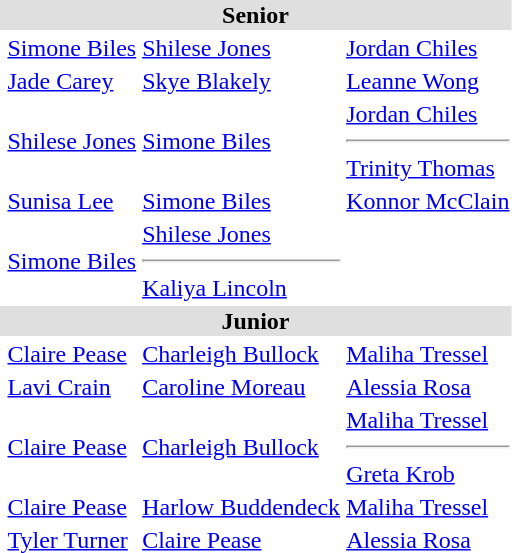<table>
<tr bgcolor="DFDFDF">
<td colspan="5" align="center"><strong>Senior</strong></td>
</tr>
<tr>
<th scope=row style="text-align:left"></th>
<td><a href='#'>Simone Biles</a></td>
<td><a href='#'>Shilese Jones</a></td>
<td><a href='#'>Jordan Chiles</a></td>
</tr>
<tr>
<th scope=row style="text-align:left"></th>
<td><a href='#'>Jade Carey</a></td>
<td><a href='#'>Skye Blakely</a></td>
<td><a href='#'>Leanne Wong</a></td>
</tr>
<tr>
<th scope=row style="text-align:left"></th>
<td><a href='#'>Shilese Jones</a></td>
<td><a href='#'>Simone Biles</a></td>
<td><a href='#'>Jordan Chiles</a><hr><a href='#'>Trinity Thomas</a></td>
</tr>
<tr>
<th scope=row style="text-align:left"></th>
<td><a href='#'>Sunisa Lee</a></td>
<td><a href='#'>Simone Biles</a></td>
<td><a href='#'>Konnor McClain</a></td>
</tr>
<tr>
<th scope=row style="text-align:left"></th>
<td><a href='#'>Simone Biles</a></td>
<td><a href='#'>Shilese Jones</a><hr><a href='#'>Kaliya Lincoln</a></td>
<td></td>
</tr>
<tr bgcolor="DFDFDF">
<td colspan="5" align="center"><strong>Junior</strong></td>
</tr>
<tr>
<th scope=row style="text-align:left"></th>
<td><a href='#'>Claire Pease</a></td>
<td><a href='#'>Charleigh Bullock</a></td>
<td><a href='#'>Maliha Tressel</a></td>
</tr>
<tr>
<th scope=row style="text-align:left"></th>
<td><a href='#'>Lavi Crain</a></td>
<td><a href='#'>Caroline Moreau</a></td>
<td><a href='#'>Alessia Rosa</a></td>
</tr>
<tr>
<th scope=row style="text-align:left"></th>
<td><a href='#'>Claire Pease</a></td>
<td><a href='#'>Charleigh Bullock</a></td>
<td><a href='#'>Maliha Tressel</a><hr><a href='#'>Greta Krob</a></td>
</tr>
<tr>
<th scope=row style="text-align:left"></th>
<td><a href='#'>Claire Pease</a></td>
<td><a href='#'>Harlow Buddendeck</a></td>
<td><a href='#'>Maliha Tressel</a></td>
</tr>
<tr>
<th scope=row style="text-align:left"></th>
<td><a href='#'>Tyler Turner</a></td>
<td><a href='#'>Claire Pease</a></td>
<td><a href='#'>Alessia Rosa</a></td>
</tr>
</table>
